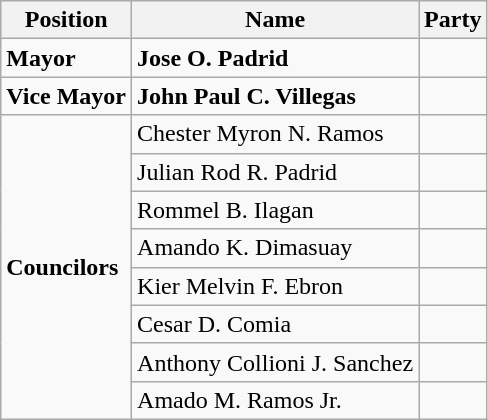<table class=wikitable>
<tr>
<th>Position</th>
<th>Name</th>
<th colspan=2>Party</th>
</tr>
<tr>
<td><strong>Mayor</strong></td>
<td><strong>Jose O. Padrid</strong></td>
<td></td>
</tr>
<tr>
<td><strong>Vice Mayor</strong></td>
<td><strong>John Paul C. Villegas</strong></td>
<td></td>
</tr>
<tr>
<td rowspan=8><strong>Councilors</strong></td>
<td>Chester Myron N. Ramos</td>
<td></td>
</tr>
<tr>
<td>Julian Rod R. Padrid</td>
<td></td>
</tr>
<tr>
<td>Rommel B. Ilagan</td>
<td></td>
</tr>
<tr>
<td>Amando K. Dimasuay</td>
<td></td>
</tr>
<tr>
<td>Kier Melvin F. Ebron</td>
<td></td>
</tr>
<tr>
<td>Cesar D. Comia</td>
<td></td>
</tr>
<tr>
<td>Anthony Collioni J. Sanchez</td>
<td></td>
</tr>
<tr>
<td>Amado M. Ramos Jr.</td>
<td></td>
</tr>
</table>
